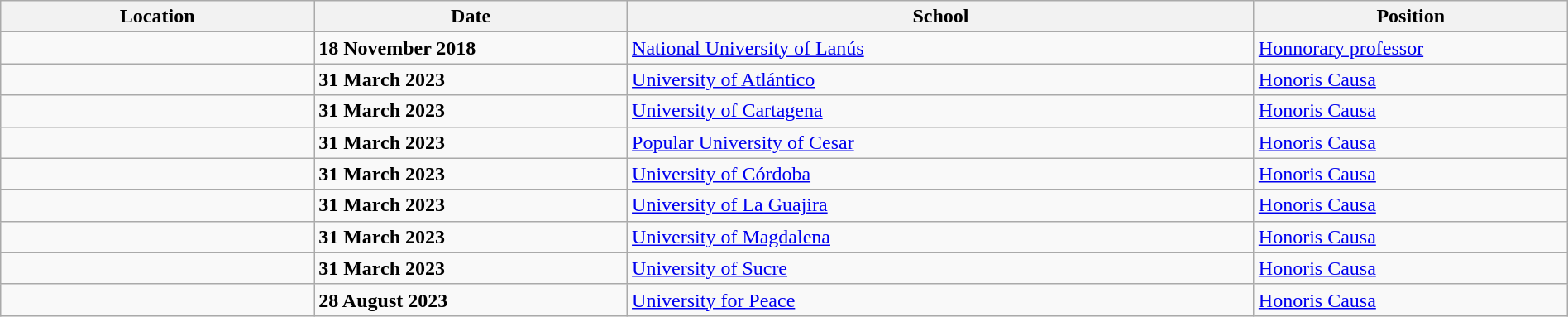<table class="wikitable" style="width:100%;">
<tr>
<th style="width:20%;">Location</th>
<th style="width:20%;">Date</th>
<th style="width:40%;">School</th>
<th style="width:20%;">Position</th>
</tr>
<tr>
<td></td>
<td><strong>18 November 2018</strong></td>
<td><a href='#'>National University of Lanús</a></td>
<td><a href='#'>Honnorary professor</a></td>
</tr>
<tr>
<td></td>
<td><strong>31 March 2023</strong></td>
<td><a href='#'>University of Atlántico</a></td>
<td><a href='#'>Honoris Causa</a></td>
</tr>
<tr>
<td></td>
<td><strong>31 March 2023</strong></td>
<td><a href='#'>University of Cartagena</a></td>
<td><a href='#'>Honoris Causa</a></td>
</tr>
<tr>
<td></td>
<td><strong>31 March 2023</strong></td>
<td><a href='#'>Popular University of Cesar</a></td>
<td><a href='#'>Honoris Causa</a></td>
</tr>
<tr>
<td></td>
<td><strong>31 March 2023</strong></td>
<td><a href='#'>University of Córdoba</a></td>
<td><a href='#'>Honoris Causa</a></td>
</tr>
<tr>
<td></td>
<td><strong>31 March 2023</strong></td>
<td><a href='#'>University of La Guajira</a></td>
<td><a href='#'>Honoris Causa</a></td>
</tr>
<tr>
<td></td>
<td><strong>31 March 2023</strong></td>
<td><a href='#'>University of Magdalena</a></td>
<td><a href='#'>Honoris Causa</a></td>
</tr>
<tr>
<td></td>
<td><strong>31 March 2023</strong></td>
<td><a href='#'>University of Sucre</a></td>
<td><a href='#'>Honoris Causa</a></td>
</tr>
<tr>
<td></td>
<td><strong>28 August 2023</strong></td>
<td><a href='#'>University for Peace</a></td>
<td><a href='#'>Honoris Causa</a></td>
</tr>
</table>
